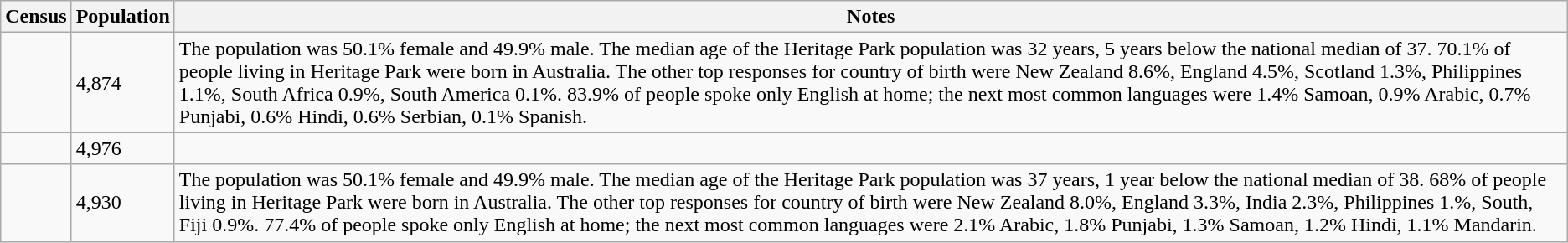<table class="wikitable">
<tr>
<th>Census</th>
<th>Population</th>
<th>Notes</th>
</tr>
<tr>
<td></td>
<td>4,874</td>
<td>The population was 50.1% female and 49.9% male. The median age of the Heritage Park population was 32 years, 5 years below the national median of 37. 70.1% of people living in Heritage Park were born in Australia. The other top responses for country of birth were New Zealand 8.6%, England 4.5%, Scotland 1.3%, Philippines 1.1%, South Africa 0.9%, South America 0.1%. 83.9% of people spoke only English at home; the next most common languages were 1.4% Samoan, 0.9% Arabic, 0.7% Punjabi, 0.6% Hindi, 0.6% Serbian, 0.1% Spanish.</td>
</tr>
<tr>
<td></td>
<td>4,976</td>
<td></td>
</tr>
<tr>
<td></td>
<td>4,930</td>
<td>The population was 50.1% female and 49.9% male. The median age of the Heritage Park population was 37 years, 1 year below the national median of 38. 68% of people living in Heritage Park were born in Australia. The other top responses for country of birth were New Zealand 8.0%, England 3.3%, India 2.3%, Philippines 1.%, South, Fiji 0.9%. 77.4% of people spoke only English at home; the next most common languages were 2.1% Arabic, 1.8% Punjabi, 1.3% Samoan, 1.2% Hindi, 1.1% Mandarin.</td>
</tr>
</table>
